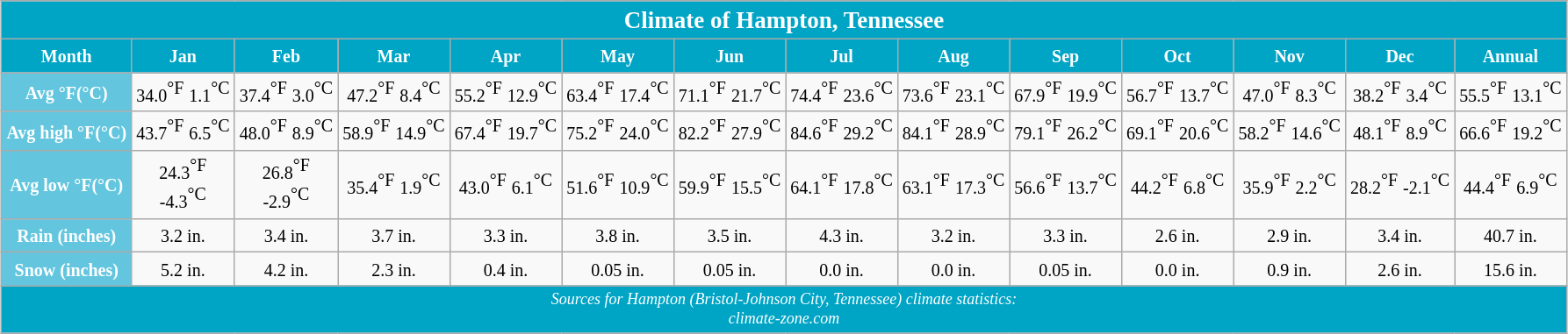<table class="wikitable" style="margin: 1em auto; text-align: center;">
<tr>
<td colspan="14" style="text-align:center; font-size:large;background: #00a5c6; color: #FFFFFF"><strong>Climate of Hampton, Tennessee</strong></td>
</tr>
<tr>
<th style="background: #00a5c6; color: #FFFFFF" height=17"><small>Month</small></th>
<th style="background: #00a5c6; color: #FFFFFF"><small>Jan</small></th>
<th style="background: #00a5c6; color: #FFFFFF"><small>Feb</small></th>
<th style="background: #00a5c6; color: #FFFFFF"><small>Mar</small></th>
<th style="background: #00a5c6; color: #FFFFFF"><small>Apr</small></th>
<th style="background: #00a5c6; color: #FFFFFF"><small>May</small></th>
<th style="background: #00a5c6; color: #FFFFFF"><small>Jun</small></th>
<th style="background: #00a5c6; color: #FFFFFF"><small>Jul</small></th>
<th style="background: #00a5c6; color: #FFFFFF"><small>Aug</small></th>
<th style="background: #00a5c6; color: #FFFFFF"><small>Sep</small></th>
<th style="background: #00a5c6; color: #FFFFFF"><small>Oct</small></th>
<th style="background: #00a5c6; color: #FFFFFF"><small>Nov</small></th>
<th style="background: #00a5c6; color: #FFFFFF"><small>Dec</small></th>
<th style="background: #00a5c6; color: #FFFFFF"><small>Annual</small></th>
</tr>
<tr>
<th style="background: #63c6de; color:#FFFFFF"><small>Avg °F(°C)</small></th>
<td><small>34.0</small><sup>°F</sup> <small>1.1</small><sup>°C</sup></td>
<td><small>37.4</small><sup>°F</sup> <small>3.0</small><sup>°C</sup></td>
<td><small>47.2</small><sup>°F</sup> <small>8.4</small><sup>°C</sup></td>
<td><small>55.2</small><sup>°F</sup> <small>12.9</small><sup>°C</sup></td>
<td><small>63.4</small><sup>°F</sup> <small>17.4</small><sup>°C</sup></td>
<td><small>71.1</small><sup>°F</sup> <small>21.7</small><sup>°C</sup></td>
<td><small>74.4</small><sup>°F</sup> <small>23.6</small><sup>°C</sup></td>
<td><small>73.6</small><sup>°F</sup> <small>23.1</small><sup>°C</sup></td>
<td><small>67.9</small><sup>°F</sup> <small>19.9</small><sup>°C</sup></td>
<td><small>56.7</small><sup>°F</sup> <small>13.7</small><sup>°C</sup></td>
<td><small>47.0</small><sup>°F</sup> <small>8.3</small><sup>°C</sup></td>
<td><small>38.2</small><sup>°F</sup> <small>3.4</small><sup>°C</sup></td>
<td><small>55.5</small><sup>°F</sup> <small>13.1</small><sup>°C</sup></td>
</tr>
<tr>
<th style="background: #63c6de; color:#FFFFFF"><small>Avg high °F(°C)</small></th>
<td><small>43.7</small><sup>°F</sup> <small>6.5</small><sup>°C</sup></td>
<td><small>48.0</small><sup>°F</sup> <small>8.9</small><sup>°C</sup></td>
<td><small>58.9</small><sup>°F</sup> <small>14.9</small><sup>°C</sup></td>
<td><small>67.4</small><sup>°F</sup> <small>19.7</small><sup>°C</sup></td>
<td><small>75.2</small><sup>°F</sup> <small>24.0</small><sup>°C</sup></td>
<td><small>82.2</small><sup>°F</sup> <small>27.9</small><sup>°C</sup></td>
<td><small>84.6</small><sup>°F</sup> <small>29.2</small><sup>°C</sup></td>
<td><small>84.1</small><sup>°F</sup> <small>28.9</small><sup>°C</sup></td>
<td><small>79.1</small><sup>°F</sup> <small>26.2</small><sup>°C</sup></td>
<td><small>69.1</small><sup>°F</sup> <small>20.6</small><sup>°C</sup></td>
<td><small>58.2</small><sup>°F</sup> <small>14.6</small><sup>°C</sup></td>
<td><small>48.1</small><sup>°F</sup> <small>8.9</small><sup>°C</sup></td>
<td><small>66.6</small><sup>°F</sup> <small>19.2</small><sup>°C</sup></td>
</tr>
<tr>
<th style="background: #63c6de; color:#FFFFFF"><small>Avg low °F(°C)</small></th>
<td><small>24.3</small><sup>°F</sup><br> <small>-4.3</small><sup>°C</sup></td>
<td><small>26.8</small><sup>°F</sup><br> <small>-2.9</small><sup>°C</sup></td>
<td><small>35.4</small><sup>°F</sup> <small>1.9</small><sup>°C</sup></td>
<td><small>43.0</small><sup>°F</sup> <small>6.1</small><sup>°C</sup></td>
<td><small>51.6</small><sup>°F</sup> <small>10.9</small><sup>°C</sup></td>
<td><small>59.9</small><sup>°F</sup> <small>15.5</small><sup>°C</sup></td>
<td><small>64.1</small><sup>°F</sup> <small>17.8</small><sup>°C</sup></td>
<td><small>63.1</small><sup>°F</sup> <small>17.3</small><sup>°C</sup></td>
<td><small>56.6</small><sup>°F</sup> <small>13.7</small><sup>°C</sup></td>
<td><small>44.2</small><sup>°F</sup> <small>6.8</small><sup>°C</sup></td>
<td><small>35.9</small><sup>°F</sup> <small>2.2</small><sup>°C</sup></td>
<td><small>28.2</small><sup>°F</sup> <small>-2.1</small><sup>°C</sup></td>
<td><small>44.4</small><sup>°F</sup> <small>6.9</small><sup>°C</sup></td>
</tr>
<tr>
<th style="background: #63c6de; color: #FFFFFF"><small>Rain (inches)</small></th>
<td><small>3.2</small><small> in.  </small></td>
<td><small>3.4</small><small> in.  </small></td>
<td><small>3.7</small><small> in.  </small></td>
<td><small>3.3</small><small> in.  </small></td>
<td><small>3.8</small><small> in.  </small></td>
<td><small>3.5</small><small> in.  </small></td>
<td><small>4.3</small><small> in.  </small></td>
<td><small>3.2</small><small> in.  </small></td>
<td><small>3.3</small><small> in.  </small></td>
<td><small>2.6</small><small> in.  </small></td>
<td><small>2.9</small><small> in.  </small></td>
<td><small>3.4</small><small> in.  </small></td>
<td><small>40.7</small><small> in.  </small></td>
</tr>
<tr>
<th style="background: #63c6de; color: #FFFFFF"><small>Snow (inches)</small></th>
<td><small>5.2</small><small> in.  </small></td>
<td><small>4.2</small><small> in.  </small></td>
<td><small>2.3</small><small> in.  </small></td>
<td><small>0.4</small><small> in.  </small></td>
<td><small>0.05</small><small> in.  </small></td>
<td><small>0.05</small><small> in.  </small></td>
<td><small>0.0</small><small> in.  </small></td>
<td><small>0.0</small><small> in.  </small></td>
<td><small>0.05</small><small> in.  </small></td>
<td><small>0.0</small><small> in.  </small></td>
<td><small>0.9</small><small> in.  </small></td>
<td><small>2.6</small><small> in.  </small></td>
<td><small>15.6</small><small> in.  </small></td>
</tr>
<tr>
<td colspan="14" style="text-align:center;font-size:75%;background: #00a5c6; color: #FFFFFF"><em>Sources for Hampton (Bristol-Johnson City, Tennessee) climate statistics:<br> climate-zone.com<strong></td>
</tr>
</table>
